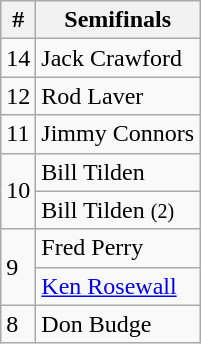<table class=wikitable style="display:inline-table;">
<tr>
<th>#</th>
<th>Semifinals</th>
</tr>
<tr>
<td>14</td>
<td> Jack Crawford</td>
</tr>
<tr>
<td>12</td>
<td> Rod Laver</td>
</tr>
<tr>
<td>11</td>
<td> Jimmy Connors</td>
</tr>
<tr>
<td rowspan="2">10</td>
<td> Bill Tilden</td>
</tr>
<tr>
<td> Bill Tilden <small>(2)</small></td>
</tr>
<tr>
<td rowspan="2">9</td>
<td> Fred Perry</td>
</tr>
<tr>
<td> <a href='#'>Ken Rosewall</a></td>
</tr>
<tr>
<td>8</td>
<td> Don Budge</td>
</tr>
</table>
